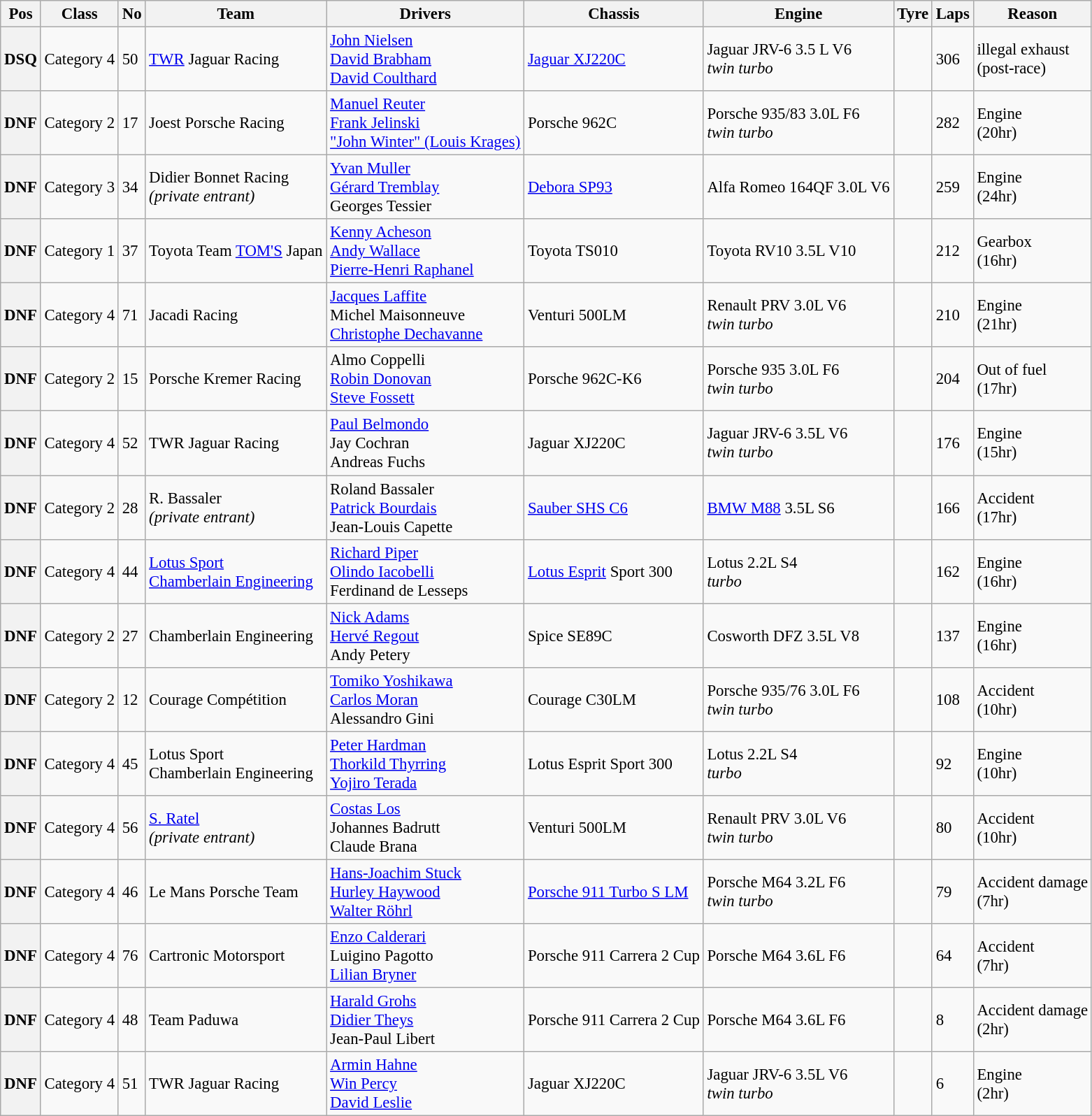<table class="wikitable" style="font-size: 95%;">
<tr>
<th>Pos</th>
<th>Class</th>
<th>No</th>
<th>Team</th>
<th>Drivers</th>
<th>Chassis</th>
<th>Engine</th>
<th>Tyre</th>
<th>Laps</th>
<th>Reason</th>
</tr>
<tr>
<th>DSQ</th>
<td>Category 4</td>
<td>50</td>
<td> <a href='#'>TWR</a> Jaguar Racing</td>
<td> <a href='#'>John Nielsen</a><br> <a href='#'>David Brabham</a><br> <a href='#'>David Coulthard</a></td>
<td><a href='#'>Jaguar XJ220C</a></td>
<td>Jaguar JRV-6 3.5 L V6<br><em>twin turbo</em></td>
<td></td>
<td>306</td>
<td>illegal exhaust<br>(post-race)</td>
</tr>
<tr>
<th>DNF</th>
<td>Category 2</td>
<td>17</td>
<td> Joest Porsche Racing</td>
<td> <a href='#'>Manuel Reuter</a><br> <a href='#'>Frank Jelinski</a><br> <a href='#'>"John Winter" (Louis Krages)</a></td>
<td>Porsche 962C</td>
<td>Porsche 935/83 3.0L F6<br><em>twin turbo</em></td>
<td></td>
<td>282</td>
<td>Engine<br>(20hr)</td>
</tr>
<tr>
<th>DNF</th>
<td>Category 3</td>
<td>34</td>
<td> Didier Bonnet Racing<br><em>(private entrant)</em></td>
<td> <a href='#'>Yvan Muller</a><br> <a href='#'>Gérard Tremblay</a><br> Georges Tessier</td>
<td><a href='#'>Debora SP93</a></td>
<td>Alfa Romeo 164QF 3.0L V6</td>
<td></td>
<td>259</td>
<td>Engine<br>(24hr)</td>
</tr>
<tr>
<th>DNF</th>
<td>Category 1</td>
<td>37</td>
<td> Toyota Team <a href='#'>TOM'S</a> Japan</td>
<td> <a href='#'>Kenny Acheson</a><br> <a href='#'>Andy Wallace</a><br> <a href='#'>Pierre-Henri Raphanel</a></td>
<td>Toyota TS010</td>
<td>Toyota RV10 3.5L V10</td>
<td></td>
<td>212</td>
<td>Gearbox<br>(16hr)</td>
</tr>
<tr>
<th>DNF</th>
<td>Category 4</td>
<td>71</td>
<td> Jacadi Racing</td>
<td> <a href='#'>Jacques Laffite</a><br> Michel Maisonneuve<br> <a href='#'>Christophe Dechavanne</a></td>
<td>Venturi 500LM</td>
<td>Renault PRV 3.0L V6<br><em>twin turbo</em></td>
<td></td>
<td>210</td>
<td>Engine<br>(21hr)</td>
</tr>
<tr>
<th>DNF</th>
<td>Category 2</td>
<td>15</td>
<td> Porsche Kremer Racing</td>
<td> Almo Coppelli<br> <a href='#'>Robin Donovan</a><br> <a href='#'>Steve Fossett</a></td>
<td>Porsche 962C-K6</td>
<td>Porsche 935 3.0L F6<br><em>twin turbo</em></td>
<td></td>
<td>204</td>
<td>Out of fuel<br>(17hr)</td>
</tr>
<tr>
<th>DNF</th>
<td>Category 4</td>
<td>52</td>
<td> TWR Jaguar Racing</td>
<td> <a href='#'>Paul Belmondo</a><br> Jay Cochran<br> Andreas Fuchs</td>
<td>Jaguar XJ220C</td>
<td>Jaguar JRV-6 3.5L V6<br><em>twin turbo</em></td>
<td></td>
<td>176</td>
<td>Engine<br>(15hr)</td>
</tr>
<tr>
<th>DNF</th>
<td>Category 2</td>
<td>28</td>
<td> R. Bassaler<br><em>(private entrant)</em></td>
<td> Roland Bassaler<br> <a href='#'>Patrick Bourdais</a><br> Jean-Louis Capette</td>
<td><a href='#'>Sauber SHS C6</a></td>
<td><a href='#'>BMW M88</a> 3.5L S6</td>
<td></td>
<td>166</td>
<td>Accident<br>(17hr)</td>
</tr>
<tr>
<th>DNF</th>
<td>Category 4</td>
<td>44</td>
<td> <a href='#'>Lotus Sport</a><br> <a href='#'>Chamberlain Engineering</a></td>
<td> <a href='#'>Richard Piper</a><br> <a href='#'>Olindo Iacobelli</a><br> Ferdinand de Lesseps</td>
<td><a href='#'>Lotus Esprit</a> Sport 300</td>
<td>Lotus 2.2L S4 <br><em>turbo</em></td>
<td></td>
<td>162</td>
<td>Engine<br>(16hr)</td>
</tr>
<tr>
<th>DNF</th>
<td>Category 2</td>
<td>27</td>
<td> Chamberlain Engineering</td>
<td> <a href='#'>Nick Adams</a><br> <a href='#'>Hervé Regout</a><br> Andy Petery</td>
<td>Spice SE89C</td>
<td>Cosworth DFZ 3.5L V8</td>
<td></td>
<td>137</td>
<td>Engine<br>(16hr)</td>
</tr>
<tr>
<th>DNF</th>
<td>Category 2</td>
<td>12</td>
<td> Courage Compétition</td>
<td> <a href='#'>Tomiko Yoshikawa</a><br> <a href='#'>Carlos Moran</a><br> Alessandro Gini</td>
<td>Courage C30LM</td>
<td>Porsche 935/76 3.0L F6<br><em>twin turbo</em></td>
<td></td>
<td>108</td>
<td>Accident<br>(10hr)</td>
</tr>
<tr>
<th>DNF</th>
<td>Category 4</td>
<td>45</td>
<td> Lotus Sport<br> Chamberlain Engineering</td>
<td> <a href='#'>Peter Hardman</a><br> <a href='#'>Thorkild Thyrring</a><br> <a href='#'>Yojiro Terada</a></td>
<td>Lotus Esprit Sport 300</td>
<td>Lotus 2.2L S4 <br><em>turbo</em></td>
<td></td>
<td>92</td>
<td>Engine<br>(10hr)</td>
</tr>
<tr>
<th>DNF</th>
<td>Category 4</td>
<td>56</td>
<td> <a href='#'>S. Ratel</a> <br><em>(private entrant)</em></td>
<td> <a href='#'>Costas Los</a><br> Johannes Badrutt<br> Claude Brana</td>
<td>Venturi 500LM</td>
<td>Renault PRV 3.0L V6<br><em>twin turbo</em></td>
<td></td>
<td>80</td>
<td>Accident<br>(10hr)</td>
</tr>
<tr>
<th>DNF</th>
<td>Category 4</td>
<td>46</td>
<td> Le Mans Porsche Team</td>
<td> <a href='#'>Hans-Joachim Stuck</a><br> <a href='#'>Hurley Haywood</a><br> <a href='#'>Walter Röhrl</a></td>
<td><a href='#'>Porsche 911 Turbo S LM</a></td>
<td>Porsche M64 3.2L F6<br><em>twin turbo</em></td>
<td></td>
<td>79</td>
<td>Accident damage<br>(7hr)</td>
</tr>
<tr>
<th>DNF</th>
<td>Category 4</td>
<td>76</td>
<td> Cartronic Motorsport</td>
<td> <a href='#'>Enzo Calderari</a><br> Luigino Pagotto<br> <a href='#'>Lilian Bryner</a></td>
<td>Porsche 911 Carrera 2 Cup</td>
<td>Porsche M64 3.6L F6</td>
<td></td>
<td>64</td>
<td>Accident<br>(7hr)</td>
</tr>
<tr>
<th>DNF</th>
<td>Category 4</td>
<td>48</td>
<td> Team Paduwa</td>
<td> <a href='#'>Harald Grohs</a><br> <a href='#'>Didier Theys</a><br> Jean-Paul Libert</td>
<td>Porsche 911 Carrera 2 Cup</td>
<td>Porsche M64 3.6L F6</td>
<td></td>
<td>8</td>
<td>Accident damage<br>(2hr)</td>
</tr>
<tr>
<th>DNF</th>
<td>Category 4</td>
<td>51</td>
<td> TWR Jaguar Racing</td>
<td> <a href='#'>Armin Hahne</a><br> <a href='#'>Win Percy</a><br> <a href='#'>David Leslie</a></td>
<td>Jaguar XJ220C</td>
<td>Jaguar JRV-6 3.5L V6<br><em>twin turbo</em></td>
<td></td>
<td>6</td>
<td>Engine<br>(2hr)</td>
</tr>
</table>
